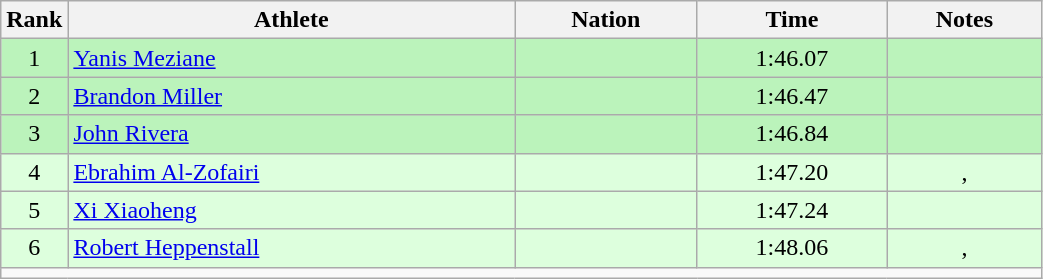<table class="wikitable sortable" style="text-align:center;width: 55%;">
<tr>
<th scope="col" style="width: 10px;">Rank</th>
<th scope="col">Athlete</th>
<th scope="col">Nation</th>
<th scope="col">Time</th>
<th scope="col">Notes</th>
</tr>
<tr bgcolor=bbf3bb>
<td>1</td>
<td align=left><a href='#'>Yanis Meziane</a></td>
<td align=left></td>
<td>1:46.07</td>
<td></td>
</tr>
<tr bgcolor=bbf3bb>
<td>2</td>
<td align=left><a href='#'>Brandon Miller</a></td>
<td align=left></td>
<td>1:46.47</td>
<td></td>
</tr>
<tr bgcolor=bbf3bb>
<td>3</td>
<td align=left><a href='#'>John Rivera</a></td>
<td align=left></td>
<td>1:46.84</td>
<td></td>
</tr>
<tr bgcolor=ddffdd>
<td>4</td>
<td align=left><a href='#'>Ebrahim Al-Zofairi</a></td>
<td align=left></td>
<td>1:47.20</td>
<td>, </td>
</tr>
<tr bgcolor=ddffdd>
<td>5</td>
<td align=left><a href='#'>Xi Xiaoheng</a></td>
<td align=left></td>
<td>1:47.24</td>
<td></td>
</tr>
<tr bgcolor=ddffdd>
<td>6</td>
<td align=left><a href='#'>Robert Heppenstall</a></td>
<td align=left></td>
<td>1:48.06</td>
<td>, </td>
</tr>
<tr class="sortbottom">
<td colspan="5"></td>
</tr>
</table>
